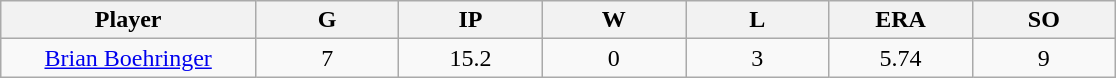<table class="wikitable sortable">
<tr>
<th bgcolor="#DDDDFF" width="16%">Player</th>
<th bgcolor="#DDDDFF" width="9%">G</th>
<th bgcolor="#DDDDFF" width="9%">IP</th>
<th bgcolor="#DDDDFF" width="9%">W</th>
<th bgcolor="#DDDDFF" width="9%">L</th>
<th bgcolor="#DDDDFF" width="9%">ERA</th>
<th bgcolor="#DDDDFF" width="9%">SO</th>
</tr>
<tr align="center">
<td><a href='#'>Brian Boehringer</a></td>
<td>7</td>
<td>15.2</td>
<td>0</td>
<td>3</td>
<td>5.74</td>
<td>9</td>
</tr>
</table>
